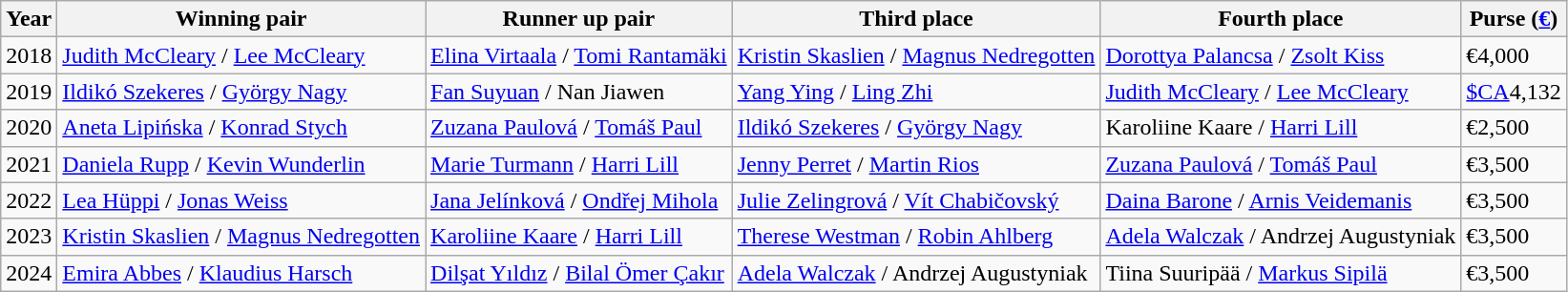<table class="wikitable">
<tr>
<th scope="col">Year</th>
<th scope="col">Winning pair</th>
<th scope="col">Runner up pair</th>
<th scope="col">Third place</th>
<th scope="col">Fourth place</th>
<th scope="col">Purse (<a href='#'>€</a>)</th>
</tr>
<tr>
<td>2018</td>
<td> <a href='#'>Judith McCleary</a> / <a href='#'>Lee McCleary</a></td>
<td> <a href='#'>Elina Virtaala</a> / <a href='#'>Tomi Rantamäki</a></td>
<td> <a href='#'>Kristin Skaslien</a> / <a href='#'>Magnus Nedregotten</a></td>
<td> <a href='#'>Dorottya Palancsa</a> / <a href='#'>Zsolt Kiss</a></td>
<td>€4,000</td>
</tr>
<tr>
<td>2019</td>
<td> <a href='#'>Ildikó Szekeres</a> / <a href='#'>György Nagy</a></td>
<td> <a href='#'>Fan Suyuan</a> / Nan Jiawen</td>
<td> <a href='#'>Yang Ying</a> / <a href='#'>Ling Zhi</a></td>
<td> <a href='#'>Judith McCleary</a> / <a href='#'>Lee McCleary</a></td>
<td><a href='#'>$CA</a>4,132</td>
</tr>
<tr>
<td>2020</td>
<td> <a href='#'>Aneta Lipińska</a> / <a href='#'>Konrad Stych</a></td>
<td> <a href='#'>Zuzana Paulová</a> / <a href='#'>Tomáš Paul</a></td>
<td> <a href='#'>Ildikó Szekeres</a> / <a href='#'>György Nagy</a></td>
<td> Karoliine Kaare / <a href='#'>Harri Lill</a></td>
<td>€2,500</td>
</tr>
<tr>
<td>2021</td>
<td> <a href='#'>Daniela Rupp</a> / <a href='#'>Kevin Wunderlin</a></td>
<td> <a href='#'>Marie Turmann</a> / <a href='#'>Harri Lill</a></td>
<td> <a href='#'>Jenny Perret</a> / <a href='#'>Martin Rios</a></td>
<td> <a href='#'>Zuzana Paulová</a> / <a href='#'>Tomáš Paul</a></td>
<td>€3,500</td>
</tr>
<tr>
<td>2022</td>
<td> <a href='#'>Lea Hüppi</a> / <a href='#'>Jonas Weiss</a></td>
<td> <a href='#'>Jana Jelínková</a> / <a href='#'>Ondřej Mihola</a></td>
<td> <a href='#'>Julie Zelingrová</a> / <a href='#'>Vít Chabičovský</a></td>
<td> <a href='#'>Daina Barone</a> / <a href='#'>Arnis Veidemanis</a></td>
<td>€3,500</td>
</tr>
<tr>
<td>2023</td>
<td> <a href='#'>Kristin Skaslien</a> / <a href='#'>Magnus Nedregotten</a></td>
<td> <a href='#'>Karoliine Kaare</a> / <a href='#'>Harri Lill</a></td>
<td> <a href='#'>Therese Westman</a> / <a href='#'>Robin Ahlberg</a></td>
<td> <a href='#'>Adela Walczak</a> / Andrzej Augustyniak</td>
<td>€3,500</td>
</tr>
<tr>
<td>2024</td>
<td> <a href='#'>Emira Abbes</a> / <a href='#'>Klaudius Harsch</a></td>
<td> <a href='#'>Dilşat Yıldız</a> / <a href='#'>Bilal Ömer Çakır</a></td>
<td> <a href='#'>Adela Walczak</a> / Andrzej Augustyniak</td>
<td> Tiina Suuripää / <a href='#'>Markus Sipilä</a></td>
<td>€3,500</td>
</tr>
</table>
